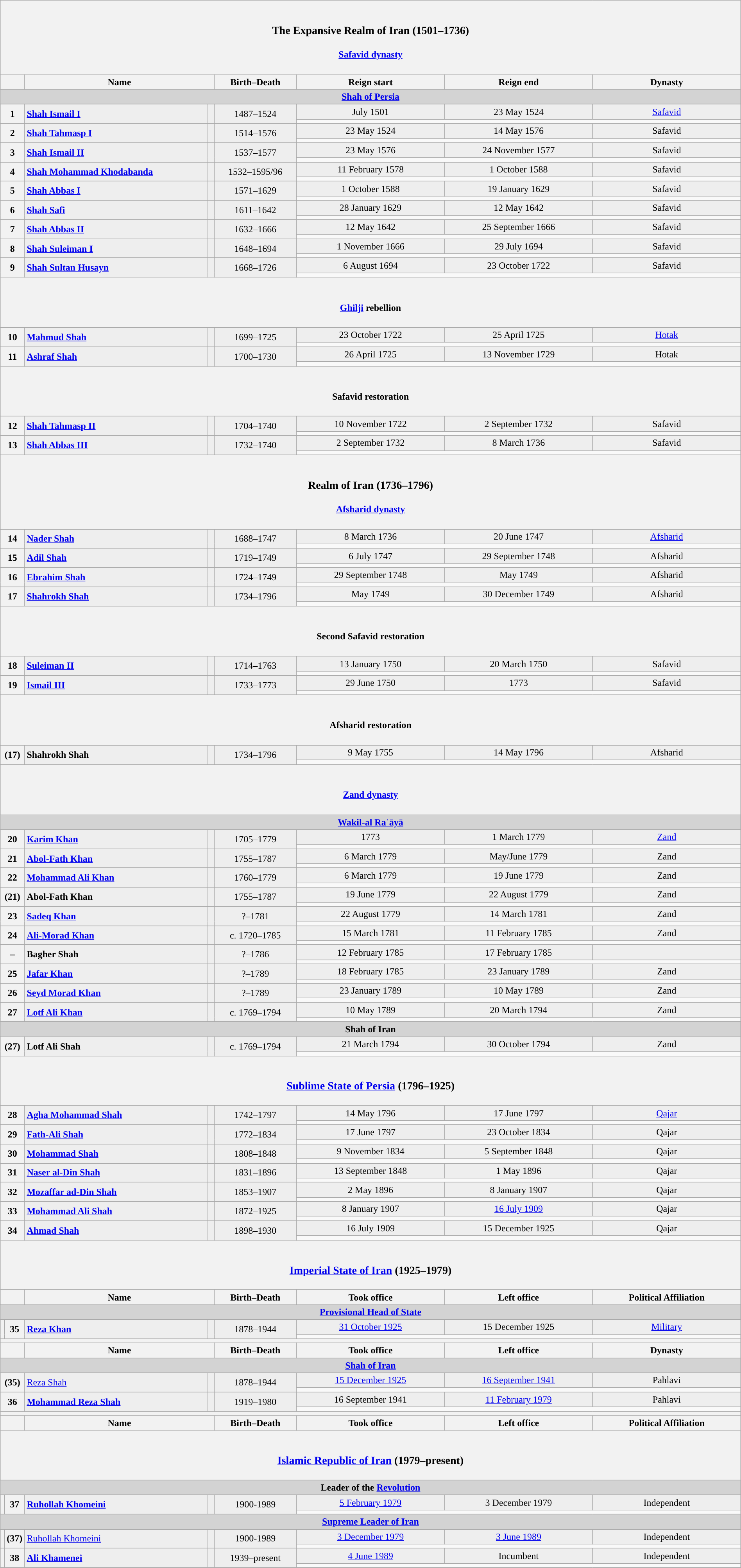<table class="wikitable" width="100%">
<tr>
<th colspan=8><br><h3>The Expansive Realm of Iran (1501–1736)</h3><h4><a href='#'>Safavid dynasty</a></h4></th>
</tr>
<tr>
<th colspan="2" width="1%"></th>
<th colspan="2" width="150px">Name</th>
<th>Birth–Death</th>
<th width="20%">Reign start</th>
<th width="20%">Reign end</th>
<th width="20%">Dynasty</th>
</tr>
<tr>
<td colspan="8" bgcolor="lightgrey" align=center><strong><a href='#'>Shah of Persia</a></strong></td>
</tr>
<tr>
</tr>
<tr style="background:#EEEEEE">
<th colspan="2" rowspan="2" style="text-align:center;">1</th>
<td rowspan="2" align=left><strong><a href='#'>Shah Ismail I</a></strong></td>
<td rowspan="2" align=center></td>
<td rowspan="2" align=center>1487–1524</td>
<td align=center>July 1501</td>
<td align=center>23 May 1524</td>
<td align=center><a href='#'>Safavid</a></td>
</tr>
<tr>
<td colspan="3" align=left></td>
</tr>
<tr>
</tr>
<tr style="background:#EEEEEE">
<th colspan="2" rowspan="2" style="text-align:center;">2</th>
<td rowspan="2" align=left><strong><a href='#'>Shah Tahmasp I</a></strong></td>
<td rowspan="2" align=center></td>
<td rowspan="2" align=center>1514–1576</td>
<td align=center>23 May 1524</td>
<td align=center>14 May 1576</td>
<td align=center>Safavid</td>
</tr>
<tr>
<td colspan="3" align=left></td>
</tr>
<tr>
</tr>
<tr style="background:#EEEEEE">
<th colspan="2" rowspan="2" style="text-align:center;">3</th>
<td rowspan="2" align=left><strong><a href='#'>Shah Ismail II</a></strong></td>
<td rowspan="2" align=center></td>
<td rowspan="2" align=center>1537–1577</td>
<td align=center>23 May 1576</td>
<td align=center>24 November 1577</td>
<td align=center>Safavid</td>
</tr>
<tr>
<td colspan="3" align=left></td>
</tr>
<tr>
</tr>
<tr style="background:#EEEEEE">
<th colspan="2" rowspan="2" style="text-align:center;">4</th>
<td rowspan="2" align=left><strong><a href='#'>Shah Mohammad Khodabanda</a></strong></td>
<td rowspan="2" align=center></td>
<td rowspan="2" align=center>1532–1595/96</td>
<td align=center>11 February 1578</td>
<td align=center>1 October 1588</td>
<td align=center>Safavid</td>
</tr>
<tr>
<td colspan="3" align=left></td>
</tr>
<tr>
</tr>
<tr style="background:#EEEEEE">
<th colspan="2" rowspan="2" style="text-align:center;">5</th>
<td rowspan="2" align=left><strong><a href='#'>Shah Abbas I</a></strong></td>
<td rowspan="2" align=center></td>
<td rowspan="2" align=center>1571–1629</td>
<td align=center>1 October 1588</td>
<td align=center>19 January 1629</td>
<td align=center>Safavid</td>
</tr>
<tr>
<td colspan="3" align=left></td>
</tr>
<tr>
</tr>
<tr style="background:#EEEEEE">
<th colspan="2" rowspan="2" style="text-align:center;">6</th>
<td rowspan="2" align=left><strong><a href='#'>Shah Safi</a></strong></td>
<td rowspan="2" align=center></td>
<td rowspan="2" align=center>1611–1642</td>
<td align=center>28 January 1629</td>
<td align=center>12 May 1642</td>
<td align=center>Safavid</td>
</tr>
<tr>
<td colspan="3" align=left></td>
</tr>
<tr>
</tr>
<tr style="background:#EEEEEE">
<th colspan="2" rowspan="2" style="text-align:center;">7</th>
<td rowspan="2" align=left><strong><a href='#'>Shah Abbas II</a></strong></td>
<td rowspan="2" align=center></td>
<td rowspan="2" align=center>1632–1666</td>
<td align=center>12 May 1642</td>
<td align=center>25 September 1666</td>
<td align=center>Safavid</td>
</tr>
<tr>
<td colspan="3" align=left></td>
</tr>
<tr>
</tr>
<tr style="background:#EEEEEE">
<th colspan="2" rowspan="2" style="text-align:center;">8</th>
<td rowspan="2" align=left><strong><a href='#'>Shah Suleiman I</a></strong></td>
<td rowspan="2" align=center></td>
<td rowspan="2" align=center>1648–1694</td>
<td align=center>1 November 1666</td>
<td align=center>29 July 1694</td>
<td align=center>Safavid</td>
</tr>
<tr>
<td colspan="3" align=left></td>
</tr>
<tr>
</tr>
<tr style="background:#EEEEEE">
<th colspan="2" rowspan="2" style="text-align:center;">9</th>
<td rowspan="2" align=left><strong><a href='#'>Shah Sultan Husayn</a></strong></td>
<td rowspan="2" align=center></td>
<td rowspan="2" align=center>1668–1726</td>
<td align=center>6 August 1694</td>
<td align=center>23 October 1722 </td>
<td align=center>Safavid</td>
</tr>
<tr>
<td colspan="3" align=left></td>
</tr>
<tr>
<th colspan=8><br><h4><a href='#'>Ghilji</a> rebellion</h4></th>
</tr>
<tr>
</tr>
<tr style="background:#EEEEEE">
<th colspan="2" rowspan="2" style="text-align:center;">10</th>
<td rowspan="2" align=left><strong><a href='#'>Mahmud Shah</a></strong></td>
<td rowspan="2" align=center></td>
<td rowspan="2" align=center>1699–1725</td>
<td align=center>23 October 1722</td>
<td align=center>25 April 1725</td>
<td align=center><a href='#'>Hotak</a></td>
</tr>
<tr>
<td colspan="3" align=left></td>
</tr>
<tr>
</tr>
<tr style="background:#EEEEEE">
<th colspan="2" rowspan="2" style="text-align:center;">11</th>
<td rowspan="2" align=left><strong><a href='#'>Ashraf Shah</a></strong></td>
<td rowspan="2" align=center></td>
<td rowspan="2" align=center>1700–1730</td>
<td align=center>26 April 1725</td>
<td align=center>13 November 1729</td>
<td align=center>Hotak</td>
</tr>
<tr>
<td colspan="3" align=left></td>
</tr>
<tr>
<th colspan=8><br><h4>Safavid restoration</h4></th>
</tr>
<tr>
</tr>
<tr style="background:#EEEEEE">
<th colspan="2" rowspan="2" style="text-align:center;">12</th>
<td rowspan="2" align=left><strong><a href='#'>Shah Tahmasp II</a></strong></td>
<td rowspan="2" align=center></td>
<td rowspan="2" align=center>1704–1740</td>
<td align=center>10 November 1722</td>
<td align=center>2 September 1732</td>
<td align=center>Safavid</td>
</tr>
<tr>
<td colspan="3" align=left></td>
</tr>
<tr>
</tr>
<tr style="background:#EEEEEE">
<th colspan="2" rowspan="2" style="text-align:center;">13</th>
<td rowspan="2" align=left><strong><a href='#'>Shah Abbas III</a></strong></td>
<td rowspan="2" align=center></td>
<td rowspan="2" align=center>1732–1740</td>
<td align=center>2 September 1732</td>
<td align=center>8 March 1736</td>
<td align=center>Safavid</td>
</tr>
<tr>
<td colspan="3" align=left></td>
</tr>
<tr>
<th colspan=8><br><h3>Realm of Iran (1736–1796)</h3><h4><a href='#'>Afsharid dynasty</a></h4></th>
</tr>
<tr>
</tr>
<tr style="background:#EEEEEE">
<th colspan="2" rowspan="2" style="text-align:center;">14</th>
<td rowspan="2" align=left><strong><a href='#'>Nader Shah</a></strong></td>
<td rowspan="2" align=center></td>
<td rowspan="2" align=center>1688–1747</td>
<td align=center>8 March 1736</td>
<td align=center>20 June 1747</td>
<td align=center><a href='#'>Afsharid</a></td>
</tr>
<tr>
<td colspan="3" align=left></td>
</tr>
<tr>
</tr>
<tr style="background:#EEEEEE">
<th colspan="2" rowspan="2" style="text-align:center;">15</th>
<td rowspan="2" align=left><strong><a href='#'>Adil Shah</a></strong></td>
<td rowspan="2" align=center></td>
<td rowspan="2" align=center>1719–1749</td>
<td align=center>6 July 1747</td>
<td align=center>29 September 1748</td>
<td align=center>Afsharid</td>
</tr>
<tr>
<td colspan="3" align=left></td>
</tr>
<tr>
</tr>
<tr style="background:#EEEEEE">
<th colspan="2" rowspan="2" style="text-align:center;">16</th>
<td rowspan="2" align=left><strong><a href='#'>Ebrahim Shah</a></strong></td>
<td rowspan="2" align=center></td>
<td rowspan="2" align=center>1724–1749</td>
<td align=center>29 September 1748</td>
<td align=center>May 1749</td>
<td align=center>Afsharid</td>
</tr>
<tr>
<td colspan="3" align=left></td>
</tr>
<tr>
</tr>
<tr style="background:#EEEEEE">
<th colspan="2" rowspan="2" style="text-align:center;">17</th>
<td rowspan="2" align=left><strong><a href='#'>Shahrokh Shah</a></strong></td>
<td rowspan="2" align=center></td>
<td rowspan="2" align=center>1734–1796</td>
<td align=center>May 1749</td>
<td align=center>30 December 1749</td>
<td align=center>Afsharid</td>
</tr>
<tr>
<td colspan="3" align=left></td>
</tr>
<tr>
<th colspan=8><br><h4>Second Safavid restoration</h4></th>
</tr>
<tr>
</tr>
<tr style="background:#EEEEEE">
<th colspan="2" rowspan="2" style="text-align:center;">18</th>
<td rowspan="2" align=left><strong><a href='#'>Suleiman II</a></strong></td>
<td rowspan="2" align=center></td>
<td rowspan="2" align=center>1714–1763</td>
<td align=center>13 January 1750</td>
<td align=center>20 March 1750</td>
<td align=center>Safavid</td>
</tr>
<tr>
<td colspan="3" align=left></td>
</tr>
<tr>
</tr>
<tr style="background:#EEEEEE">
<th colspan="2" rowspan="2" style="text-align:center;">19</th>
<td rowspan="2" align=left><strong><a href='#'>Ismail III</a></strong></td>
<td rowspan="2" align=center></td>
<td rowspan="2" align=center>1733–1773</td>
<td align=center>29 June 1750</td>
<td align=center>1773</td>
<td align=center>Safavid</td>
</tr>
<tr>
<td colspan="3" align=left></td>
</tr>
<tr>
<th colspan=8><br><h4>Afsharid restoration</h4></th>
</tr>
<tr>
</tr>
<tr style="background:#EEEEEE">
<th colspan="2" rowspan="2" style="text-align:center;">(17)</th>
<td rowspan="2" align=left><strong>Shahrokh Shah</strong></td>
<td rowspan="2" align=center></td>
<td rowspan="2" align=center>1734–1796</td>
<td align=center>9 May 1755</td>
<td align=center>14 May 1796</td>
<td align=center>Afsharid</td>
</tr>
<tr>
<td colspan="3" align=left></td>
</tr>
<tr>
<th colspan=8><br><h4><a href='#'>Zand dynasty</a></h4></th>
</tr>
<tr>
<td colspan="8" bgcolor="lightgrey" align=center><strong><a href='#'>Wakil-al Raʿāyā</a></strong></td>
</tr>
<tr>
</tr>
<tr style="background:#EEEEEE">
<th colspan="2" rowspan="2" style="text-align:center;">20</th>
<td rowspan="2" align=left><strong><a href='#'>Karim Khan</a></strong></td>
<td rowspan="2" align=center></td>
<td rowspan="2" align=center>1705–1779</td>
<td align=center>1773</td>
<td align=center>1 March 1779</td>
<td align=center><a href='#'>Zand</a></td>
</tr>
<tr>
<td colspan="3" align=left></td>
</tr>
<tr>
</tr>
<tr style="background:#EEEEEE">
<th colspan="2" rowspan="2" style="text-align:center;">21</th>
<td rowspan="2" align=left><strong><a href='#'>Abol-Fath Khan</a></strong></td>
<td rowspan="2" align=center></td>
<td rowspan="2" align=center>1755–1787</td>
<td align=center>6 March 1779</td>
<td align=center>May/June 1779</td>
<td align=center>Zand</td>
</tr>
<tr>
<td colspan="3" align=left></td>
</tr>
<tr>
</tr>
<tr style="background:#EEEEEE">
<th colspan="2" rowspan="2" style="text-align:center;">22</th>
<td rowspan="2" align=left><strong><a href='#'>Mohammad Ali Khan</a></strong></td>
<td rowspan="2" align=center></td>
<td rowspan="2" align=center>1760–1779</td>
<td align=center>6 March 1779</td>
<td align=center>19 June 1779</td>
<td align=center>Zand</td>
</tr>
<tr>
<td colspan="3" align=left></td>
</tr>
<tr>
</tr>
<tr style="background:#EEEEEE">
<th colspan="2" rowspan="2" style="text-align:center;">(21)</th>
<td rowspan="2" align=left><strong>Abol-Fath Khan</strong></td>
<td rowspan="2" align=center></td>
<td rowspan="2" align=center>1755–1787</td>
<td align=center>19 June 1779</td>
<td align=center>22 August 1779</td>
<td align=center>Zand</td>
</tr>
<tr>
<td colspan="3" align=left></td>
</tr>
<tr>
</tr>
<tr style="background:#EEEEEE">
<th colspan="2" rowspan="2" style="text-align:center;">23</th>
<td rowspan="2" align=left><strong><a href='#'>Sadeq Khan</a></strong></td>
<td rowspan="2" align=center></td>
<td rowspan="2" align=center>?–1781</td>
<td align=center>22 August 1779</td>
<td align=center>14 March 1781</td>
<td align=center>Zand</td>
</tr>
<tr>
<td colspan="3" align=left></td>
</tr>
<tr>
</tr>
<tr style="background:#EEEEEE">
<th colspan="2" rowspan="2" style="text-align:center;">24</th>
<td rowspan="2" align=left><strong><a href='#'>Ali-Morad Khan</a></strong></td>
<td rowspan="2" align=center></td>
<td rowspan="2" align=center>c. 1720–1785</td>
<td align=center>15 March 1781</td>
<td align=center>11 February 1785</td>
<td align=center>Zand</td>
</tr>
<tr>
<td colspan="3" align=left></td>
</tr>
<tr>
</tr>
<tr style="background:#EEEEEE">
<th colspan="2" rowspan="2" style="text-align:center;">–</th>
<td rowspan="2" align=left><strong>Bagher Shah</strong></td>
<td rowspan="2" align=center></td>
<td rowspan="2" align=center>?–1786</td>
<td align=center>12 February 1785</td>
<td align=center>17 February 1785 </td>
<td></td>
</tr>
<tr>
<td colspan="3" align=left></td>
</tr>
<tr>
</tr>
<tr style="background:#EEEEEE">
<th colspan="2" rowspan="2" style="text-align:center;">25</th>
<td rowspan="2" align=left><strong><a href='#'>Jafar Khan</a></strong></td>
<td rowspan="2" align=center></td>
<td rowspan="2" align=center>?–1789</td>
<td align=center>18 February 1785</td>
<td align=center>23 January 1789</td>
<td align=center>Zand</td>
</tr>
<tr>
<td colspan="3" align=left></td>
</tr>
<tr>
</tr>
<tr style="background:#EEEEEE">
<th colspan="2" rowspan="2" style="text-align:center;">26</th>
<td rowspan="2" align=left><strong><a href='#'>Seyd Morad Khan</a></strong></td>
<td rowspan="2" align=center></td>
<td rowspan="2" align=center>?–1789</td>
<td align=center>23 January 1789</td>
<td align=center>10 May 1789</td>
<td align=center>Zand</td>
</tr>
<tr>
<td colspan="3" align=left></td>
</tr>
<tr>
</tr>
<tr style="background:#EEEEEE">
<th colspan="2" rowspan="2" style="text-align:center;">27</th>
<td rowspan="2" align=left><strong><a href='#'>Lotf Ali Khan</a></strong></td>
<td rowspan="2" align=center></td>
<td rowspan="2" align=center>c. 1769–1794</td>
<td align=center>10 May 1789</td>
<td align=center>20 March 1794</td>
<td align=center>Zand</td>
</tr>
<tr>
<td colspan="3" align=left></td>
</tr>
<tr>
<td colspan="8" bgcolor="lightgrey" align=center><strong>Shah of Iran</strong></td>
</tr>
<tr style="background:#EEEEEE">
<th colspan="2" rowspan="2" style="text-align:center;">(27)</th>
<td rowspan="2" align=left><strong>Lotf Ali Shah</strong></td>
<td rowspan="2" align=center></td>
<td rowspan="2" align=center>c. 1769–1794</td>
<td align=center>21 March 1794</td>
<td align=center>30 October 1794</td>
<td align=center>Zand</td>
</tr>
<tr>
<td colspan="3" align=left></td>
</tr>
<tr>
<th colspan=8><br><h3><a href='#'>Sublime State of Persia</a> (1796–1925)</h3></th>
</tr>
<tr>
</tr>
<tr style="background:#EEEEEE">
<th colspan="2" rowspan="2" style="text-align:center;">28</th>
<td rowspan="2" align=left><strong><a href='#'>Agha Mohammad Shah</a></strong></td>
<td rowspan="2" align=center></td>
<td rowspan="2" align=center>1742–1797</td>
<td align=center>14 May 1796</td>
<td align=center>17 June 1797</td>
<td align=center><a href='#'>Qajar</a></td>
</tr>
<tr>
<td colspan="3" align=left></td>
</tr>
<tr>
</tr>
<tr style="background:#EEEEEE">
<th colspan="2" rowspan="2" style="text-align:center;">29</th>
<td rowspan="2" align=left><strong><a href='#'>Fath-Ali Shah</a></strong></td>
<td rowspan="2" align=center></td>
<td rowspan="2" align=center>1772–1834</td>
<td align=center>17 June 1797</td>
<td align=center>23 October 1834</td>
<td align=center>Qajar</td>
</tr>
<tr>
<td colspan="3" align=left></td>
</tr>
<tr>
</tr>
<tr style="background:#EEEEEE">
<th colspan="2" rowspan="2" style="text-align:center;">30</th>
<td rowspan="2" align=left><strong><a href='#'>Mohammad Shah</a></strong></td>
<td rowspan="2" align=center></td>
<td rowspan="2" align=center>1808–1848</td>
<td align=center>9 November 1834</td>
<td align=center>5 September 1848</td>
<td align=center>Qajar</td>
</tr>
<tr>
<td colspan="3" align=left></td>
</tr>
<tr>
</tr>
<tr style="background:#EEEEEE">
<th colspan="2" rowspan="2" style="text-align:center;">31</th>
<td rowspan="2" align=left><strong><a href='#'>Naser al-Din Shah</a></strong></td>
<td rowspan="2" align=center></td>
<td rowspan="2" align=center>1831–1896</td>
<td align=center>13 September 1848</td>
<td align=center>1 May 1896</td>
<td align=center>Qajar</td>
</tr>
<tr>
<td colspan="3" align=left></td>
</tr>
<tr>
</tr>
<tr style="background:#EEEEEE">
<th colspan="2" rowspan="2" style="text-align:center;">32</th>
<td rowspan="2" align=left><strong><a href='#'>Mozaffar ad-Din Shah</a></strong></td>
<td rowspan="2" align=center></td>
<td rowspan="2" align=center>1853–1907</td>
<td align=center>2 May 1896</td>
<td align=center>8 January 1907</td>
<td align=center>Qajar</td>
</tr>
<tr>
<td colspan="3" align=left></td>
</tr>
<tr>
</tr>
<tr style="background:#EEEEEE">
<th colspan="2" rowspan="2" style="text-align:center;">33</th>
<td rowspan="2" align=left><strong><a href='#'>Mohammad Ali Shah</a></strong></td>
<td rowspan="2" align=center></td>
<td rowspan="2" align=center>1872–1925</td>
<td align=center>8 January 1907</td>
<td align=center><a href='#'>16 July 1909</a> </td>
<td align=center>Qajar</td>
</tr>
<tr>
<td colspan="3" align=left></td>
</tr>
<tr>
</tr>
<tr style="background:#EEEEEE">
<th colspan="2" rowspan="2" style="text-align:center;">34</th>
<td rowspan="2" align=left><strong><a href='#'>Ahmad Shah</a></strong></td>
<td rowspan="2" align=center></td>
<td rowspan="2" align=center>1898–1930</td>
<td align=center>16 July 1909</td>
<td align=center>15 December 1925</td>
<td align=center>Qajar</td>
</tr>
<tr>
<td colspan="3" align=left></td>
</tr>
<tr>
<th colspan=8><br><h3><a href='#'>Imperial State of Iran</a> (1925–1979)</h3></th>
</tr>
<tr>
<th colspan="2" width="1%"></th>
<th colspan="2" width="150px">Name</th>
<th>Birth–Death</th>
<th width="20%">Took office</th>
<th width="20%">Left office</th>
<th width="20%">Political Affiliation</th>
</tr>
<tr>
<td colspan="8" bgcolor="lightgrey" align=center><strong><a href='#'>Provisional Head of State</a></strong></td>
</tr>
<tr style="background:#EEEEEE">
<th rowspan="2" style="background:"></th>
<th rowspan="2" style="text-align:center;">35</th>
<td rowspan="2" align=left><strong><a href='#'>Reza Khan</a></strong></td>
<td rowspan="2" align=center></td>
<td rowspan="2" align=center>1878–1944</td>
<td align=center><a href='#'>31 October 1925</a></td>
<td align=center>15 December 1925</td>
<td align=center><a href='#'>Military</a></td>
</tr>
<tr>
<td colspan="3" align=left></td>
</tr>
<tr>
<th colspan=8></th>
</tr>
<tr>
<th colspan="2" width="1%"></th>
<th colspan="2" width="150px">Name</th>
<th>Birth–Death</th>
<th width="20%">Took office</th>
<th width="20%">Left office</th>
<th width="20%">Dynasty</th>
</tr>
<tr>
<td colspan="8" bgcolor="lightgrey" align=center><strong><a href='#'>Shah of Iran</a></strong></td>
</tr>
<tr style="background:#EEEEEE">
<th colspan="2" rowspan="2" style="text-align:center;">(35)</th>
<td rowspan="2" align=left><a href='#'>Reza Shah</a></td>
<td rowspan="2" align=center></td>
<td rowspan="2" align=center>1878–1944</td>
<td align=center><a href='#'>15 December 1925</a></td>
<td align=center><a href='#'>16 September 1941</a> </td>
<td align=center>Pahlavi</td>
</tr>
<tr>
<td colspan="3" align=left></td>
</tr>
<tr>
</tr>
<tr style="background:#EEEEEE">
<th colspan="2" rowspan="2" style="text-align:center;">36</th>
<td rowspan="2" align=left><strong><a href='#'>Mohammad Reza Shah</a></strong></td>
<td rowspan="2" align=center></td>
<td rowspan="2" align=center>1919–1980</td>
<td align=center>16 September 1941</td>
<td align=center><a href='#'>11 February 1979</a></td>
<td align=center>Pahlavi</td>
</tr>
<tr>
<td colspan="3" align=left></td>
</tr>
<tr>
<th colspan=8></th>
</tr>
<tr>
<th colspan="2" width="1%"></th>
<th colspan="2" width="150px">Name</th>
<th>Birth–Death</th>
<th width="20%">Took office</th>
<th width="20%">Left office</th>
<th width="20%">Political Affiliation</th>
</tr>
<tr>
<th colspan=8><br><h3><a href='#'>Islamic Republic of Iran</a> (1979–present)</h3></th>
</tr>
<tr>
<td colspan="8" bgcolor="lightgrey" align=center><strong>Leader of the <a href='#'>Revolution</a></strong></td>
</tr>
<tr style="background:#EEEEEE">
<th rowspan="2" style="background:"></th>
<th rowspan="2" style="text-align:center;">37</th>
<td rowspan="2" align=left><strong><a href='#'>Ruhollah Khomeini</a></strong></td>
<td rowspan="2" align=center></td>
<td rowspan="2" align=center>1900-1989</td>
<td align=center><a href='#'>5 February 1979</a></td>
<td align=center>3 December 1979</td>
<td align=center>Independent</td>
</tr>
<tr>
<td colspan="3" align=left></td>
</tr>
<tr>
<td colspan="8" bgcolor="lightgrey" align=center><strong><a href='#'>Supreme Leader of Iran</a></strong></td>
</tr>
<tr style="background:#EEEEEE">
<th rowspan="2" style="background:"></th>
<th rowspan="2" style="text-align:center;">(37)</th>
<td rowspan="2" align=left><a href='#'>Ruhollah Khomeini</a></td>
<td rowspan="2" align=center></td>
<td rowspan="2" align=center>1900-1989</td>
<td align=center><a href='#'>3 December 1979</a></td>
<td align=center><a href='#'>3 June 1989</a></td>
<td align=center>Independent</td>
</tr>
<tr>
<td colspan="3" align=left></td>
</tr>
<tr>
</tr>
<tr style="background:#EEEEEE">
<th rowspan="2" style="background:"></th>
<th rowspan="2" style="text-align:center;">38</th>
<td rowspan="2" align=left><strong><a href='#'>Ali Khamenei</a></strong></td>
<td rowspan="2" align=center></td>
<td rowspan="2" align=center>1939–present</td>
<td align=center><a href='#'>4 June 1989</a></td>
<td align=center>Incumbent</td>
<td align=center>Independent</td>
</tr>
<tr>
<td colspan="3" align=left></td>
</tr>
</table>
